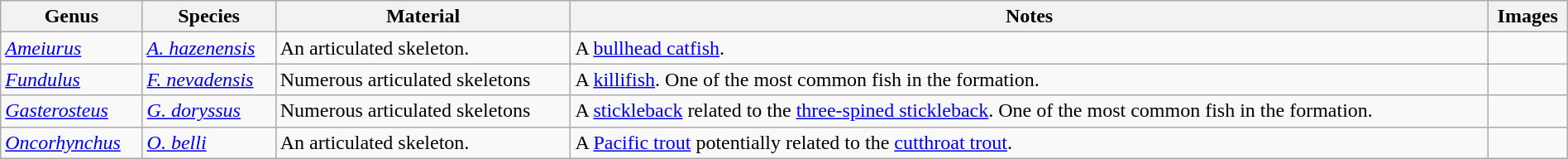<table class="wikitable" width="100%" align="center">
<tr>
<th>Genus</th>
<th>Species</th>
<th>Material</th>
<th>Notes</th>
<th>Images</th>
</tr>
<tr>
<td><em><a href='#'>Ameiurus</a></em></td>
<td><em><a href='#'>A. hazenensis</a></em></td>
<td>An articulated skeleton.</td>
<td>A <a href='#'>bullhead catfish</a>.</td>
<td></td>
</tr>
<tr>
<td><em><a href='#'>Fundulus</a></em></td>
<td><em><a href='#'>F. nevadensis</a></em></td>
<td>Numerous articulated skeletons</td>
<td>A <a href='#'>killifish</a>. One of the most common fish in the formation.</td>
<td></td>
</tr>
<tr>
<td><em><a href='#'>Gasterosteus</a></em></td>
<td><em><a href='#'>G. doryssus</a></em></td>
<td>Numerous articulated skeletons</td>
<td>A <a href='#'>stickleback</a> related to the <a href='#'>three-spined stickleback</a>. One of the most common fish in the formation.</td>
<td></td>
</tr>
<tr>
<td><em><a href='#'>Oncorhynchus</a></em></td>
<td><em><a href='#'>O. belli</a></em></td>
<td>An articulated skeleton.</td>
<td>A <a href='#'>Pacific trout</a> potentially related to the <a href='#'>cutthroat trout</a>.</td>
<td></td>
</tr>
</table>
